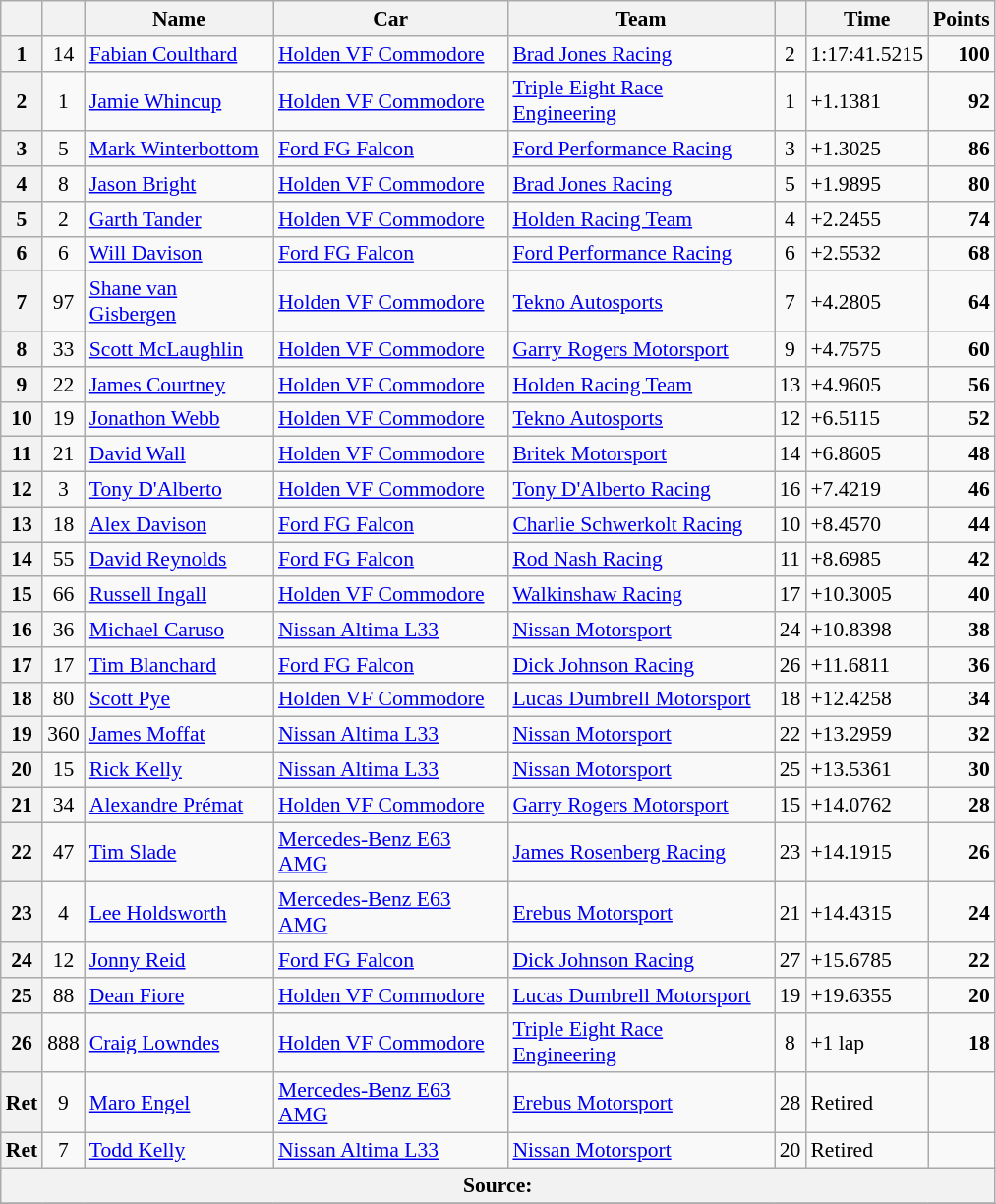<table class="wikitable" width=67.5% style="font-size: 90%; max-width: 675px">
<tr>
<th></th>
<th></th>
<th>Name</th>
<th>Car</th>
<th>Team</th>
<th></th>
<th>Time</th>
<th>Points</th>
</tr>
<tr>
<th>1</th>
<td align="center">14</td>
<td> <a href='#'>Fabian Coulthard</a></td>
<td><a href='#'>Holden VF Commodore</a></td>
<td><a href='#'>Brad Jones Racing</a></td>
<td align="center">2</td>
<td>1:17:41.5215</td>
<td align="right"><strong>100</strong></td>
</tr>
<tr>
<th>2</th>
<td align="center">1</td>
<td> <a href='#'>Jamie Whincup</a></td>
<td><a href='#'>Holden VF Commodore</a></td>
<td><a href='#'>Triple Eight Race Engineering</a></td>
<td align="center">1</td>
<td>+1.1381</td>
<td align="right"><strong>92</strong></td>
</tr>
<tr>
<th>3</th>
<td align="center">5</td>
<td> <a href='#'>Mark Winterbottom</a></td>
<td><a href='#'>Ford FG Falcon</a></td>
<td><a href='#'>Ford Performance Racing</a></td>
<td align="center">3</td>
<td>+1.3025</td>
<td align="right"><strong>86</strong></td>
</tr>
<tr>
<th>4</th>
<td align="center">8</td>
<td> <a href='#'>Jason Bright</a></td>
<td><a href='#'>Holden VF Commodore</a></td>
<td><a href='#'>Brad Jones Racing</a></td>
<td align="center">5</td>
<td>+1.9895</td>
<td align="right"><strong>80</strong></td>
</tr>
<tr>
<th>5</th>
<td align="center">2</td>
<td> <a href='#'>Garth Tander</a></td>
<td><a href='#'>Holden VF Commodore</a></td>
<td><a href='#'>Holden Racing Team</a></td>
<td align="center">4</td>
<td>+2.2455</td>
<td align="right"><strong>74</strong></td>
</tr>
<tr>
<th>6</th>
<td align="center">6</td>
<td> <a href='#'>Will Davison</a></td>
<td><a href='#'>Ford FG Falcon</a></td>
<td><a href='#'>Ford Performance Racing</a></td>
<td align="center">6</td>
<td>+2.5532</td>
<td align="right"><strong>68</strong></td>
</tr>
<tr>
<th>7</th>
<td align="center">97</td>
<td> <a href='#'>Shane van Gisbergen</a></td>
<td><a href='#'>Holden VF Commodore</a></td>
<td><a href='#'>Tekno Autosports</a></td>
<td align="center">7</td>
<td>+4.2805</td>
<td align="right"><strong>64</strong></td>
</tr>
<tr>
<th>8</th>
<td align="center">33</td>
<td> <a href='#'>Scott McLaughlin</a></td>
<td><a href='#'>Holden VF Commodore</a></td>
<td><a href='#'>Garry Rogers Motorsport</a></td>
<td align="center">9</td>
<td>+4.7575</td>
<td align="right"><strong>60</strong></td>
</tr>
<tr>
<th>9</th>
<td align="center">22</td>
<td> <a href='#'>James Courtney</a></td>
<td><a href='#'>Holden VF Commodore</a></td>
<td><a href='#'>Holden Racing Team</a></td>
<td align="center">13</td>
<td>+4.9605</td>
<td align="right"><strong>56</strong></td>
</tr>
<tr>
<th>10</th>
<td align="center">19</td>
<td> <a href='#'>Jonathon Webb</a></td>
<td><a href='#'>Holden VF Commodore</a></td>
<td><a href='#'>Tekno Autosports</a></td>
<td align="center">12</td>
<td>+6.5115</td>
<td align="right"><strong>52</strong></td>
</tr>
<tr>
<th>11</th>
<td align="center">21</td>
<td> <a href='#'>David Wall</a></td>
<td><a href='#'>Holden VF Commodore</a></td>
<td><a href='#'>Britek Motorsport</a></td>
<td align="center">14</td>
<td>+6.8605</td>
<td align="right"><strong>48</strong></td>
</tr>
<tr>
<th>12</th>
<td align="center">3</td>
<td> <a href='#'>Tony D'Alberto</a></td>
<td><a href='#'>Holden VF Commodore</a></td>
<td><a href='#'>Tony D'Alberto Racing</a></td>
<td align="center">16</td>
<td>+7.4219</td>
<td align="right"><strong>46</strong></td>
</tr>
<tr>
<th>13</th>
<td align="center">18</td>
<td> <a href='#'>Alex Davison</a></td>
<td><a href='#'>Ford FG Falcon</a></td>
<td><a href='#'>Charlie Schwerkolt Racing</a></td>
<td align="center">10</td>
<td>+8.4570</td>
<td align="right"><strong>44</strong></td>
</tr>
<tr>
<th>14</th>
<td align="center">55</td>
<td> <a href='#'>David Reynolds</a></td>
<td><a href='#'>Ford FG Falcon</a></td>
<td><a href='#'>Rod Nash Racing</a></td>
<td align="center">11</td>
<td>+8.6985</td>
<td align="right"><strong>42</strong></td>
</tr>
<tr>
<th>15</th>
<td align="center">66</td>
<td> <a href='#'>Russell Ingall</a></td>
<td><a href='#'>Holden VF Commodore</a></td>
<td><a href='#'>Walkinshaw Racing</a></td>
<td align="center">17</td>
<td>+10.3005</td>
<td align="right"><strong>40</strong></td>
</tr>
<tr>
<th>16</th>
<td align="center">36</td>
<td> <a href='#'>Michael Caruso</a></td>
<td><a href='#'>Nissan Altima L33</a></td>
<td><a href='#'>Nissan Motorsport</a></td>
<td align="center">24</td>
<td>+10.8398</td>
<td align="right"><strong>38</strong></td>
</tr>
<tr>
<th>17</th>
<td align="center">17</td>
<td> <a href='#'>Tim Blanchard</a></td>
<td><a href='#'>Ford FG Falcon</a></td>
<td><a href='#'>Dick Johnson Racing</a></td>
<td align="center">26</td>
<td>+11.6811</td>
<td align="right"><strong>36</strong></td>
</tr>
<tr>
<th>18</th>
<td align="center">80</td>
<td> <a href='#'>Scott Pye</a></td>
<td><a href='#'>Holden VF Commodore</a></td>
<td><a href='#'>Lucas Dumbrell Motorsport</a></td>
<td align="center">18</td>
<td>+12.4258</td>
<td align="right"><strong>34</strong></td>
</tr>
<tr>
<th>19</th>
<td align="center">360</td>
<td> <a href='#'>James Moffat</a></td>
<td><a href='#'>Nissan Altima L33</a></td>
<td><a href='#'>Nissan Motorsport</a></td>
<td align="center">22</td>
<td>+13.2959</td>
<td align="right"><strong>32</strong></td>
</tr>
<tr>
<th>20</th>
<td align="center">15</td>
<td> <a href='#'>Rick Kelly</a></td>
<td><a href='#'>Nissan Altima L33</a></td>
<td><a href='#'>Nissan Motorsport</a></td>
<td align="center">25</td>
<td>+13.5361</td>
<td align="right"><strong>30</strong></td>
</tr>
<tr>
<th>21</th>
<td align="center">34</td>
<td> <a href='#'>Alexandre Prémat</a></td>
<td><a href='#'>Holden VF Commodore</a></td>
<td><a href='#'>Garry Rogers Motorsport</a></td>
<td align="center">15</td>
<td>+14.0762</td>
<td align="right"><strong>28</strong></td>
</tr>
<tr>
<th>22</th>
<td align="center">47</td>
<td> <a href='#'>Tim Slade</a></td>
<td><a href='#'>Mercedes-Benz E63 AMG</a></td>
<td><a href='#'>James Rosenberg Racing</a></td>
<td align="center">23</td>
<td>+14.1915</td>
<td align="right"><strong>26</strong></td>
</tr>
<tr>
<th>23</th>
<td align="center">4</td>
<td> <a href='#'>Lee Holdsworth</a></td>
<td><a href='#'>Mercedes-Benz E63 AMG</a></td>
<td><a href='#'>Erebus Motorsport</a></td>
<td align="center">21</td>
<td>+14.4315</td>
<td align="right"><strong>24</strong></td>
</tr>
<tr>
<th>24</th>
<td align="center">12</td>
<td> <a href='#'>Jonny Reid</a></td>
<td><a href='#'>Ford FG Falcon</a></td>
<td><a href='#'>Dick Johnson Racing</a></td>
<td align="center">27</td>
<td>+15.6785</td>
<td align="right"><strong>22</strong></td>
</tr>
<tr>
<th>25</th>
<td align="center">88</td>
<td> <a href='#'>Dean Fiore</a></td>
<td><a href='#'>Holden VF Commodore</a></td>
<td><a href='#'>Lucas Dumbrell Motorsport</a></td>
<td align="center">19</td>
<td>+19.6355</td>
<td align="right"><strong>20</strong></td>
</tr>
<tr>
<th>26</th>
<td align="center">888</td>
<td> <a href='#'>Craig Lowndes</a></td>
<td><a href='#'>Holden VF Commodore</a></td>
<td><a href='#'>Triple Eight Race Engineering</a></td>
<td align="center">8</td>
<td>+1 lap</td>
<td align="right"><strong>18</strong></td>
</tr>
<tr>
<th>Ret</th>
<td align="center">9</td>
<td> <a href='#'>Maro Engel</a></td>
<td><a href='#'>Mercedes-Benz E63 AMG</a></td>
<td><a href='#'>Erebus Motorsport</a></td>
<td align="center">28</td>
<td>Retired</td>
<td></td>
</tr>
<tr>
<th>Ret</th>
<td align="center">7</td>
<td> <a href='#'>Todd Kelly</a></td>
<td><a href='#'>Nissan Altima L33</a></td>
<td><a href='#'>Nissan Motorsport</a></td>
<td align="center">20</td>
<td>Retired</td>
<td></td>
</tr>
<tr>
<th colspan="8">Source:</th>
</tr>
<tr>
</tr>
</table>
